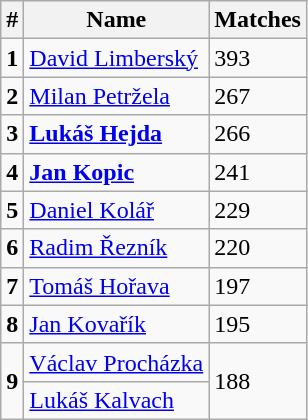<table class="wikitable">
<tr>
<th>#</th>
<th>Name</th>
<th>Matches</th>
</tr>
<tr>
<td><strong>1</strong></td>
<td> <a href='#'>David Limberský</a></td>
<td>393</td>
</tr>
<tr>
<td><strong>2</strong></td>
<td> <a href='#'>Milan Petržela</a></td>
<td>267</td>
</tr>
<tr>
<td><strong>3</strong></td>
<td> <strong><a href='#'>Lukáš Hejda</a></strong></td>
<td>266</td>
</tr>
<tr>
<td><strong>4</strong></td>
<td> <strong><a href='#'>Jan Kopic</a></strong></td>
<td>241</td>
</tr>
<tr>
<td><strong>5</strong></td>
<td> <a href='#'>Daniel Kolář</a></td>
<td>229</td>
</tr>
<tr>
<td><strong>6</strong></td>
<td> <a href='#'>Radim Řezník</a></td>
<td>220</td>
</tr>
<tr>
<td><strong>7</strong></td>
<td> <a href='#'>Tomáš Hořava</a></td>
<td>197</td>
</tr>
<tr>
<td><strong>8</strong></td>
<td> <a href='#'>Jan Kovařík</a></td>
<td>195</td>
</tr>
<tr>
<td rowspan="2"><strong>9</strong></td>
<td> <a href='#'>Václav Procházka</a></td>
<td rowspan="2">188</td>
</tr>
<tr>
<td> <a href='#'>Lukáš Kalvach</a></td>
</tr>
</table>
